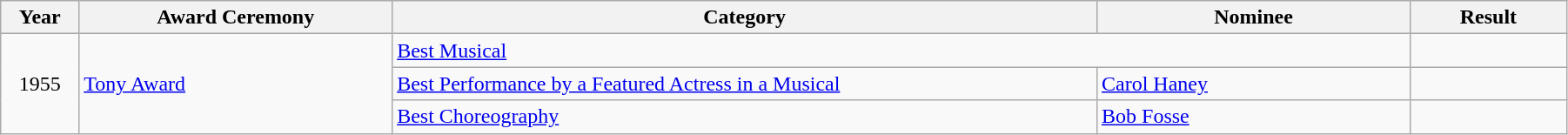<table class="wikitable" style="width:95%;">
<tr>
<th style="width:5%;">Year</th>
<th style="width:20%;">Award Ceremony</th>
<th style="width:45%;">Category</th>
<th style="width:20%;">Nominee</th>
<th style="width:10%;">Result</th>
</tr>
<tr>
<td rowspan="3" style="text-align:center;">1955</td>
<td rowspan="3"><a href='#'>Tony Award</a></td>
<td colspan="2"><a href='#'>Best Musical</a></td>
<td></td>
</tr>
<tr>
<td><a href='#'>Best Performance by a Featured Actress in a Musical</a></td>
<td><a href='#'>Carol Haney</a></td>
<td></td>
</tr>
<tr>
<td><a href='#'>Best Choreography</a></td>
<td><a href='#'>Bob Fosse</a></td>
<td></td>
</tr>
</table>
